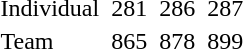<table>
<tr>
<td>Individual</td>
<td></td>
<td>281</td>
<td></td>
<td>286</td>
<td></td>
<td>287</td>
</tr>
<tr>
<td>Team</td>
<td></td>
<td>865</td>
<td></td>
<td>878</td>
<td></td>
<td>899</td>
</tr>
</table>
